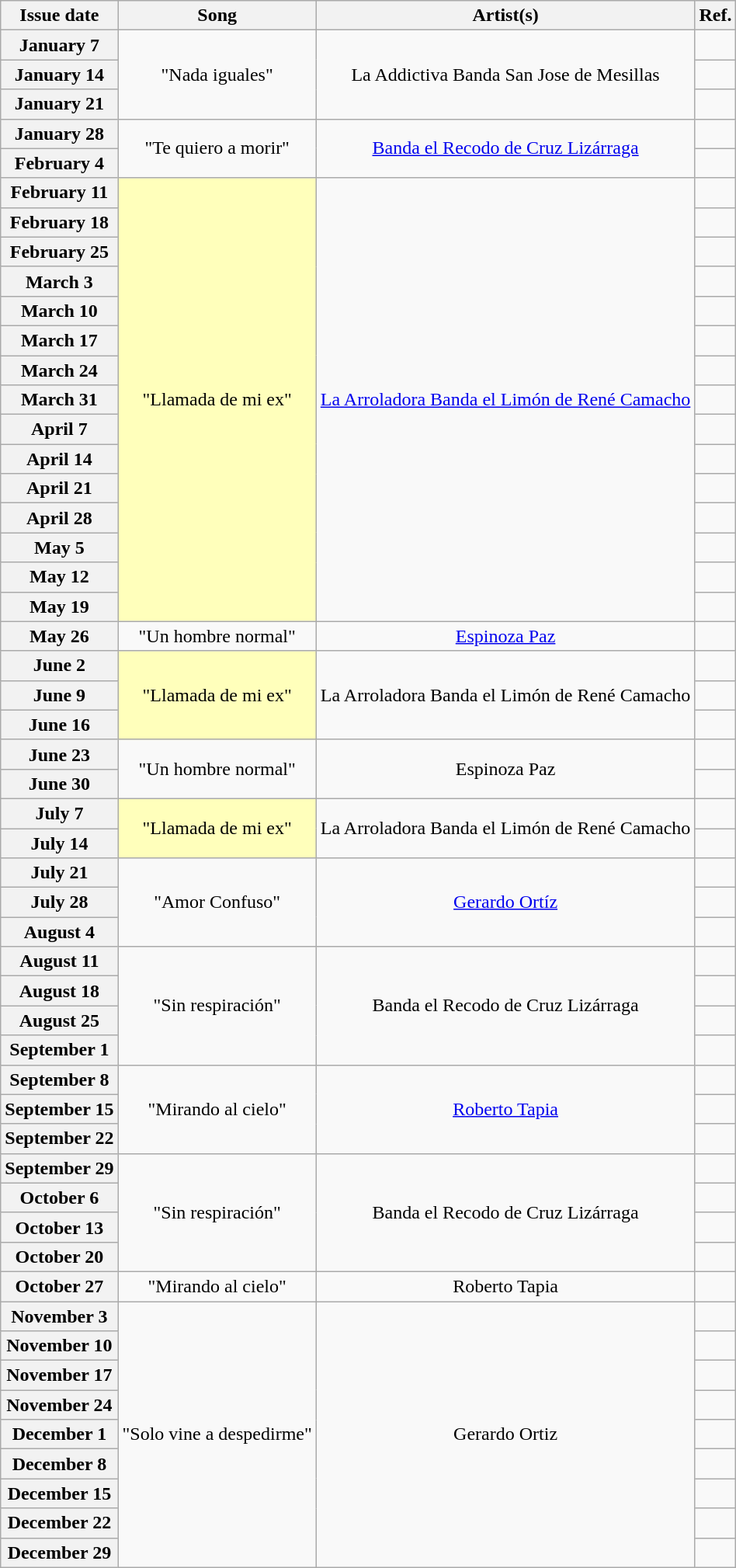<table class="wikitable plainrowheaders" style="text-align: center;">
<tr>
<th>Issue date</th>
<th>Song</th>
<th>Artist(s)</th>
<th>Ref.</th>
</tr>
<tr>
<th scope="row">January 7</th>
<td rowspan="3">"Nada iguales"</td>
<td rowspan="3">La Addictiva Banda San Jose de Mesillas</td>
<td></td>
</tr>
<tr>
<th scope="row">January 14</th>
<td></td>
</tr>
<tr>
<th scope="row">January 21</th>
<td></td>
</tr>
<tr>
<th scope="row">January 28</th>
<td rowspan="2">"Te quiero a morir"</td>
<td rowspan="2"><a href='#'>Banda el Recodo de Cruz Lizárraga</a></td>
<td></td>
</tr>
<tr>
<th scope="row">February 4</th>
<td></td>
</tr>
<tr>
<th scope="row">February 11</th>
<td bgcolor=FFFFBB rowspan="15">"Llamada de mi ex" </td>
<td rowspan="15"><a href='#'>La Arroladora Banda el Limón de René Camacho</a></td>
<td></td>
</tr>
<tr>
<th scope="row">February 18</th>
<td></td>
</tr>
<tr>
<th scope="row">February 25</th>
<td></td>
</tr>
<tr>
<th scope="row">March 3</th>
<td></td>
</tr>
<tr>
<th scope="row">March 10</th>
<td></td>
</tr>
<tr>
<th scope="row">March 17</th>
<td></td>
</tr>
<tr>
<th scope="row">March 24</th>
<td></td>
</tr>
<tr>
<th scope="row">March 31</th>
<td></td>
</tr>
<tr>
<th scope="row">April 7</th>
<td></td>
</tr>
<tr>
<th scope="row">April 14</th>
<td></td>
</tr>
<tr>
<th scope="row">April 21</th>
<td></td>
</tr>
<tr>
<th scope="row">April 28</th>
<td></td>
</tr>
<tr>
<th scope="row">May 5</th>
<td></td>
</tr>
<tr>
<th scope="row">May 12</th>
<td></td>
</tr>
<tr>
<th scope="row">May 19</th>
<td></td>
</tr>
<tr>
<th scope="row">May 26</th>
<td>"Un hombre normal"</td>
<td><a href='#'>Espinoza Paz</a></td>
<td></td>
</tr>
<tr>
<th scope="row">June 2</th>
<td bgcolor=FFFFBB rowspan="3">"Llamada de mi ex" </td>
<td rowspan="3">La Arroladora Banda el Limón de René Camacho</td>
<td></td>
</tr>
<tr>
<th scope="row">June 9</th>
<td></td>
</tr>
<tr>
<th scope="row">June 16</th>
<td></td>
</tr>
<tr>
<th scope="row">June 23</th>
<td rowspan="2">"Un hombre normal"</td>
<td rowspan="2">Espinoza Paz</td>
<td></td>
</tr>
<tr>
<th scope="row">June 30</th>
<td></td>
</tr>
<tr>
<th scope="row">July 7</th>
<td bgcolor=FFFFBB rowspan="2">"Llamada de mi ex" </td>
<td rowspan="2">La Arroladora Banda el Limón de René Camacho</td>
<td></td>
</tr>
<tr>
<th scope="row">July 14</th>
<td></td>
</tr>
<tr>
<th scope="row">July 21</th>
<td rowspan="3">"Amor Confuso"</td>
<td rowspan="3"><a href='#'>Gerardo Ortíz</a></td>
<td></td>
</tr>
<tr>
<th scope="row">July 28</th>
<td></td>
</tr>
<tr>
<th scope="row">August 4</th>
<td></td>
</tr>
<tr>
<th scope="row">August 11</th>
<td rowspan="4">"Sin respiración"</td>
<td rowspan="4">Banda el Recodo de Cruz Lizárraga</td>
<td></td>
</tr>
<tr>
<th scope="row">August 18</th>
<td></td>
</tr>
<tr>
<th scope="row">August 25</th>
<td></td>
</tr>
<tr>
<th scope="row">September 1</th>
<td></td>
</tr>
<tr>
<th scope="row">September 8</th>
<td rowspan="3">"Mirando al cielo"</td>
<td rowspan="3"><a href='#'>Roberto Tapia</a></td>
<td></td>
</tr>
<tr>
<th scope="row">September 15</th>
<td></td>
</tr>
<tr>
<th scope="row">September 22</th>
<td></td>
</tr>
<tr>
<th scope="row">September 29</th>
<td rowspan="4">"Sin respiración"</td>
<td rowspan="4">Banda el Recodo de Cruz Lizárraga</td>
<td></td>
</tr>
<tr>
<th scope="row">October 6</th>
<td></td>
</tr>
<tr>
<th scope="row">October 13</th>
<td></td>
</tr>
<tr>
<th scope="row">October 20</th>
<td></td>
</tr>
<tr>
<th scope="row">October 27</th>
<td>"Mirando al cielo"</td>
<td>Roberto Tapia</td>
<td></td>
</tr>
<tr>
<th scope="row">November 3</th>
<td rowspan="9">"Solo vine a despedirme"</td>
<td rowspan="9">Gerardo Ortiz</td>
<td></td>
</tr>
<tr>
<th scope="row">November 10</th>
<td></td>
</tr>
<tr>
<th scope="row">November 17</th>
<td></td>
</tr>
<tr>
<th scope="row">November 24</th>
<td></td>
</tr>
<tr>
<th scope="row">December 1</th>
<td></td>
</tr>
<tr>
<th scope="row">December 8</th>
<td></td>
</tr>
<tr>
<th scope="row">December 15</th>
<td></td>
</tr>
<tr>
<th scope="row">December 22</th>
<td></td>
</tr>
<tr>
<th scope="row">December 29</th>
<td></td>
</tr>
</table>
